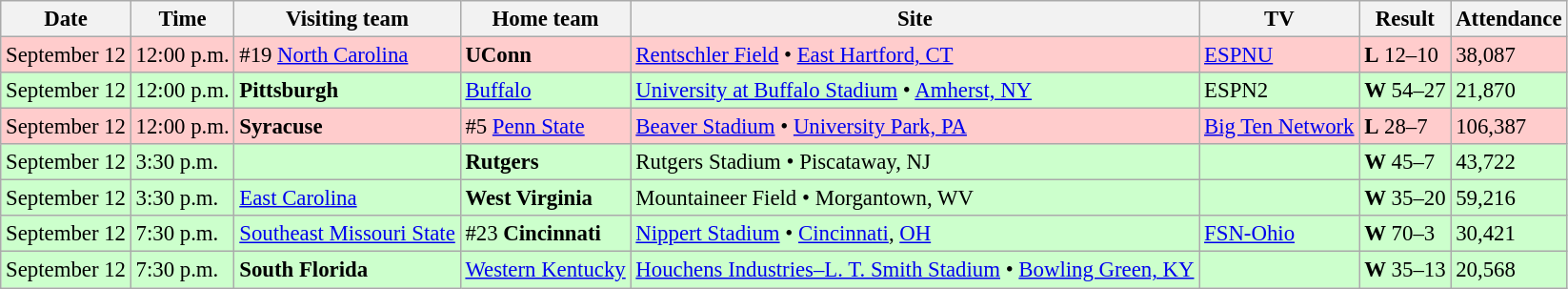<table class="wikitable" style="font-size:95%;">
<tr>
<th>Date</th>
<th>Time</th>
<th>Visiting team</th>
<th>Home team</th>
<th>Site</th>
<th>TV</th>
<th>Result</th>
<th>Attendance</th>
</tr>
<tr bgcolor=#ffcccc>
<td>September 12</td>
<td>12:00 p.m.</td>
<td>#19 <a href='#'>North Carolina</a></td>
<td><strong>UConn</strong></td>
<td><a href='#'>Rentschler Field</a> • <a href='#'>East Hartford, CT</a></td>
<td><a href='#'>ESPNU</a></td>
<td><strong>L</strong> 12–10</td>
<td>38,087</td>
</tr>
<tr bgcolor=ccffcc>
<td>September 12</td>
<td>12:00 p.m.</td>
<td><strong>Pittsburgh</strong></td>
<td><a href='#'>Buffalo</a></td>
<td><a href='#'>University at Buffalo Stadium</a> • <a href='#'>Amherst, NY</a></td>
<td>ESPN2</td>
<td><strong>W</strong> 54–27</td>
<td>21,870</td>
</tr>
<tr bgcolor=ffcccc>
<td>September 12</td>
<td>12:00 p.m.</td>
<td><strong>Syracuse</strong></td>
<td>#5 <a href='#'>Penn State</a></td>
<td><a href='#'>Beaver Stadium</a> • <a href='#'>University Park, PA</a></td>
<td><a href='#'>Big Ten Network</a></td>
<td><strong>L</strong> 28–7</td>
<td>106,387</td>
</tr>
<tr bgcolor=#ccffcc>
<td>September 12</td>
<td>3:30 p.m.</td>
<td></td>
<td><strong>Rutgers</strong></td>
<td>Rutgers Stadium • Piscataway, NJ</td>
<td></td>
<td><strong>W</strong> 45–7</td>
<td>43,722</td>
</tr>
<tr bgcolor=#ccffcc>
<td>September 12</td>
<td>3:30 p.m.</td>
<td><a href='#'>East Carolina</a></td>
<td><strong>West Virginia</strong></td>
<td>Mountaineer Field • Morgantown, WV</td>
<td></td>
<td><strong>W</strong> 35–20</td>
<td>59,216</td>
</tr>
<tr bgcolor=#ccffcc>
<td>September 12</td>
<td>7:30 p.m.</td>
<td><a href='#'>Southeast Missouri State</a></td>
<td>#23 <strong>Cincinnati</strong></td>
<td><a href='#'>Nippert Stadium</a> • <a href='#'>Cincinnati</a>, <a href='#'>OH</a></td>
<td><a href='#'>FSN-Ohio</a></td>
<td><strong>W</strong> 70–3</td>
<td>30,421</td>
</tr>
<tr bgcolor=#ccffcc>
<td>September 12</td>
<td>7:30 p.m.</td>
<td><strong>South Florida</strong></td>
<td><a href='#'>Western Kentucky</a></td>
<td><a href='#'>Houchens Industries–L. T. Smith Stadium</a> • <a href='#'>Bowling Green, KY</a></td>
<td></td>
<td><strong>W</strong> 35–13</td>
<td>20,568</td>
</tr>
</table>
